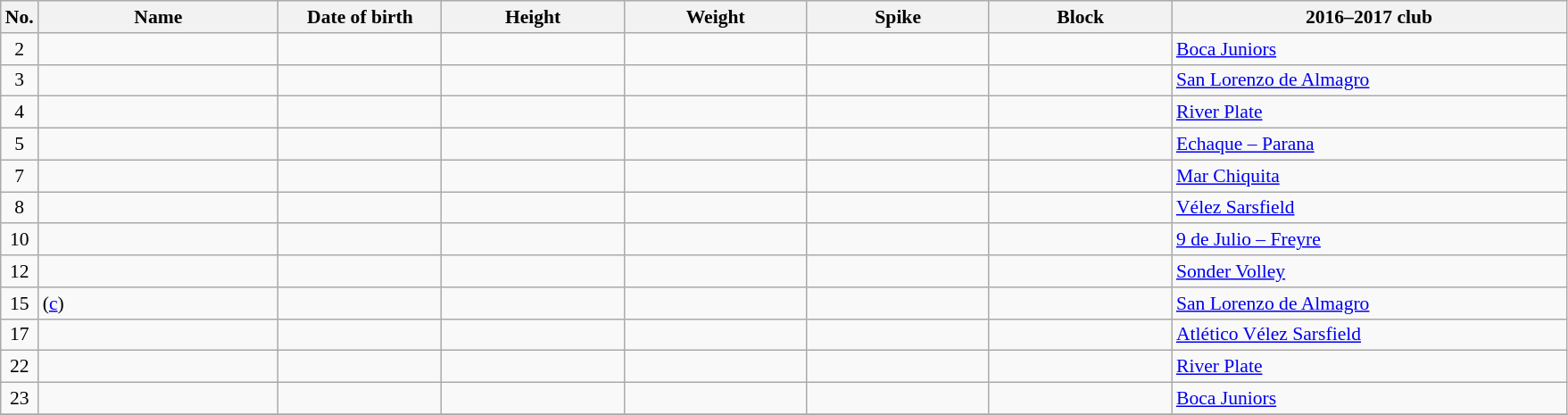<table class="wikitable sortable" style="font-size:90%; text-align:center;">
<tr>
<th>No.</th>
<th style="width:12em">Name</th>
<th style="width:8em">Date of birth</th>
<th style="width:9em">Height</th>
<th style="width:9em">Weight</th>
<th style="width:9em">Spike</th>
<th style="width:9em">Block</th>
<th style="width:20em">2016–2017 club</th>
</tr>
<tr>
<td>2</td>
<td align=left></td>
<td align=right></td>
<td></td>
<td></td>
<td></td>
<td></td>
<td align=left> <a href='#'>Boca Juniors</a></td>
</tr>
<tr>
<td>3</td>
<td align=left></td>
<td align=right></td>
<td></td>
<td></td>
<td></td>
<td></td>
<td align=left> <a href='#'>San Lorenzo de Almagro</a></td>
</tr>
<tr>
<td>4</td>
<td align=left></td>
<td align=right></td>
<td></td>
<td></td>
<td></td>
<td></td>
<td align=left> <a href='#'>River Plate</a></td>
</tr>
<tr>
<td>5</td>
<td align=left></td>
<td align=right></td>
<td></td>
<td></td>
<td></td>
<td></td>
<td align=left> <a href='#'>Echaque – Parana</a></td>
</tr>
<tr>
<td>7</td>
<td align=left></td>
<td align=right></td>
<td></td>
<td></td>
<td></td>
<td></td>
<td align=left> <a href='#'>Mar Chiquita</a></td>
</tr>
<tr>
<td>8</td>
<td align=left></td>
<td align=right></td>
<td></td>
<td></td>
<td></td>
<td></td>
<td align=left> <a href='#'>Vélez Sarsfield</a></td>
</tr>
<tr>
<td>10</td>
<td align=left></td>
<td align=right></td>
<td></td>
<td></td>
<td></td>
<td></td>
<td align=left> <a href='#'>9 de Julio – Freyre</a></td>
</tr>
<tr>
<td>12</td>
<td align=left></td>
<td align=right></td>
<td></td>
<td></td>
<td></td>
<td></td>
<td align=left> <a href='#'>Sonder Volley</a></td>
</tr>
<tr>
<td>15</td>
<td align=left> (<a href='#'>c</a>)</td>
<td align=right></td>
<td></td>
<td></td>
<td></td>
<td></td>
<td align=left> <a href='#'>San Lorenzo de Almagro</a></td>
</tr>
<tr>
<td>17</td>
<td align=left></td>
<td align=right></td>
<td></td>
<td></td>
<td></td>
<td></td>
<td align=left> <a href='#'>Atlético Vélez Sarsfield</a></td>
</tr>
<tr>
<td>22</td>
<td align=left></td>
<td align=right></td>
<td></td>
<td></td>
<td></td>
<td></td>
<td align=left> <a href='#'>River Plate</a></td>
</tr>
<tr>
<td>23</td>
<td align=left></td>
<td align=right></td>
<td></td>
<td></td>
<td></td>
<td></td>
<td align=left> <a href='#'>Boca Juniors</a></td>
</tr>
<tr>
</tr>
</table>
